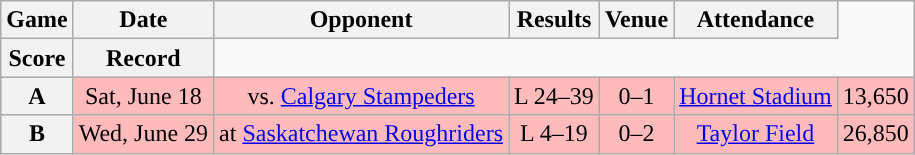<table class="wikitable" style="text-align:center">
<tr>
<th>Game</th>
<th>Date</th>
<th>Opponent</th>
<th>Results</th>
<th>Venue</th>
<th>Attendance</th>
</tr>
<tr>
<th>Score</th>
<th>Record</th>
</tr>
<tr style="background:#ffbbbb">
<th>A</th>
<td>Sat, June 18</td>
<td>vs. <a href='#'>Calgary Stampeders</a></td>
<td>L 24–39</td>
<td>0–1</td>
<td><a href='#'>Hornet Stadium</a></td>
<td>13,650</td>
</tr>
<tr style="background:#ffbbbb">
<th>B</th>
<td>Wed, June 29</td>
<td>at <a href='#'>Saskatchewan Roughriders</a></td>
<td>L 4–19</td>
<td>0–2</td>
<td><a href='#'>Taylor Field</a></td>
<td>26,850</td>
</tr>
</table>
